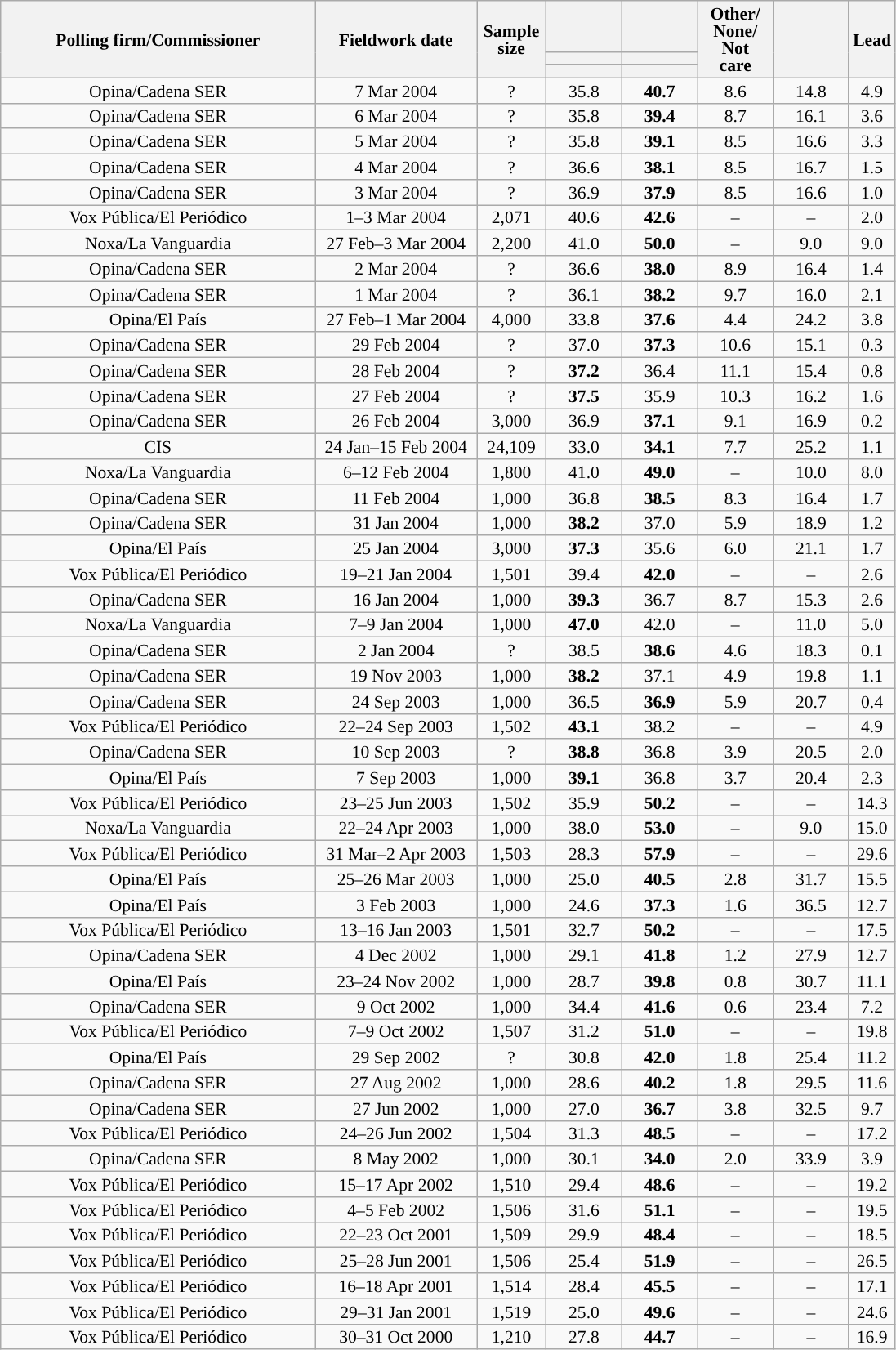<table class="wikitable collapsible collapsed" style="text-align:center; font-size:90%; line-height:14px;">
<tr style="height:42px;">
<th style="width:250px;" rowspan="3">Polling firm/Commissioner</th>
<th style="width:125px;" rowspan="3">Fieldwork date</th>
<th style="width:50px;" rowspan="3">Sample size</th>
<th style="width:55px;"></th>
<th style="width:55px;"></th>
<th style="width:55px;" rowspan="3">Other/<br>None/<br>Not<br>care</th>
<th style="width:55px;" rowspan="3"></th>
<th style="width:30px;" rowspan="3">Lead</th>
</tr>
<tr>
<th style="color:inherit;background:"></th>
<th style="color:inherit;background:"></th>
</tr>
<tr>
<th></th>
<th></th>
</tr>
<tr>
<td>Opina/Cadena SER</td>
<td>7 Mar 2004</td>
<td>?</td>
<td>35.8</td>
<td><strong>40.7</strong></td>
<td>8.6</td>
<td>14.8</td>
<td style="background:">4.9</td>
</tr>
<tr>
<td>Opina/Cadena SER</td>
<td>6 Mar 2004</td>
<td>?</td>
<td>35.8</td>
<td><strong>39.4</strong></td>
<td>8.7</td>
<td>16.1</td>
<td style="background:">3.6</td>
</tr>
<tr>
<td>Opina/Cadena SER</td>
<td>5 Mar 2004</td>
<td>?</td>
<td>35.8</td>
<td><strong>39.1</strong></td>
<td>8.5</td>
<td>16.6</td>
<td style="background:">3.3</td>
</tr>
<tr>
<td>Opina/Cadena SER</td>
<td>4 Mar 2004</td>
<td>?</td>
<td>36.6</td>
<td><strong>38.1</strong></td>
<td>8.5</td>
<td>16.7</td>
<td style="background:">1.5</td>
</tr>
<tr>
<td>Opina/Cadena SER</td>
<td>3 Mar 2004</td>
<td>?</td>
<td>36.9</td>
<td><strong>37.9</strong></td>
<td>8.5</td>
<td>16.6</td>
<td style="background:">1.0</td>
</tr>
<tr>
<td>Vox Pública/El Periódico</td>
<td>1–3 Mar 2004</td>
<td>2,071</td>
<td>40.6</td>
<td><strong>42.6</strong></td>
<td>–</td>
<td>–</td>
<td style="background:">2.0</td>
</tr>
<tr>
<td>Noxa/La Vanguardia</td>
<td>27 Feb–3 Mar 2004</td>
<td>2,200</td>
<td>41.0</td>
<td><strong>50.0</strong></td>
<td>–</td>
<td>9.0</td>
<td style="background:">9.0</td>
</tr>
<tr>
<td>Opina/Cadena SER</td>
<td>2 Mar 2004</td>
<td>?</td>
<td>36.6</td>
<td><strong>38.0</strong></td>
<td>8.9</td>
<td>16.4</td>
<td style="background:">1.4</td>
</tr>
<tr>
<td>Opina/Cadena SER</td>
<td>1 Mar 2004</td>
<td>?</td>
<td>36.1</td>
<td><strong>38.2</strong></td>
<td>9.7</td>
<td>16.0</td>
<td style="background:">2.1</td>
</tr>
<tr>
<td>Opina/El País</td>
<td>27 Feb–1 Mar 2004</td>
<td>4,000</td>
<td>33.8</td>
<td><strong>37.6</strong></td>
<td>4.4</td>
<td>24.2</td>
<td style="background:">3.8</td>
</tr>
<tr>
<td>Opina/Cadena SER</td>
<td>29 Feb 2004</td>
<td>?</td>
<td>37.0</td>
<td><strong>37.3</strong></td>
<td>10.6</td>
<td>15.1</td>
<td style="background:">0.3</td>
</tr>
<tr>
<td>Opina/Cadena SER</td>
<td>28 Feb 2004</td>
<td>?</td>
<td><strong>37.2</strong></td>
<td>36.4</td>
<td>11.1</td>
<td>15.4</td>
<td style="background:">0.8</td>
</tr>
<tr>
<td>Opina/Cadena SER</td>
<td>27 Feb 2004</td>
<td>?</td>
<td><strong>37.5</strong></td>
<td>35.9</td>
<td>10.3</td>
<td>16.2</td>
<td style="background:">1.6</td>
</tr>
<tr>
<td>Opina/Cadena SER</td>
<td>26 Feb 2004</td>
<td>3,000</td>
<td>36.9</td>
<td><strong>37.1</strong></td>
<td>9.1</td>
<td>16.9</td>
<td style="background:">0.2</td>
</tr>
<tr>
<td>CIS</td>
<td>24 Jan–15 Feb 2004</td>
<td>24,109</td>
<td>33.0</td>
<td><strong>34.1</strong></td>
<td>7.7</td>
<td>25.2</td>
<td style="background:">1.1</td>
</tr>
<tr>
<td>Noxa/La Vanguardia</td>
<td>6–12 Feb 2004</td>
<td>1,800</td>
<td>41.0</td>
<td><strong>49.0</strong></td>
<td>–</td>
<td>10.0</td>
<td style="background:">8.0</td>
</tr>
<tr>
<td>Opina/Cadena SER</td>
<td>11 Feb 2004</td>
<td>1,000</td>
<td>36.8</td>
<td><strong>38.5</strong></td>
<td>8.3</td>
<td>16.4</td>
<td style="background:">1.7</td>
</tr>
<tr>
<td>Opina/Cadena SER</td>
<td>31 Jan 2004</td>
<td>1,000</td>
<td><strong>38.2</strong></td>
<td>37.0</td>
<td>5.9</td>
<td>18.9</td>
<td style="background:">1.2</td>
</tr>
<tr>
<td>Opina/El País</td>
<td>25 Jan 2004</td>
<td>3,000</td>
<td><strong>37.3</strong></td>
<td>35.6</td>
<td>6.0</td>
<td>21.1</td>
<td style="background:">1.7</td>
</tr>
<tr>
<td>Vox Pública/El Periódico</td>
<td>19–21 Jan 2004</td>
<td>1,501</td>
<td>39.4</td>
<td><strong>42.0</strong></td>
<td>–</td>
<td>–</td>
<td style="background:">2.6</td>
</tr>
<tr>
<td>Opina/Cadena SER</td>
<td>16 Jan 2004</td>
<td>1,000</td>
<td><strong>39.3</strong></td>
<td>36.7</td>
<td>8.7</td>
<td>15.3</td>
<td style="background:">2.6</td>
</tr>
<tr>
<td>Noxa/La Vanguardia</td>
<td>7–9 Jan 2004</td>
<td>1,000</td>
<td><strong>47.0</strong></td>
<td>42.0</td>
<td>–</td>
<td>11.0</td>
<td style="background:">5.0</td>
</tr>
<tr>
<td>Opina/Cadena SER</td>
<td>2 Jan 2004</td>
<td>?</td>
<td>38.5</td>
<td><strong>38.6</strong></td>
<td>4.6</td>
<td>18.3</td>
<td style="background:">0.1</td>
</tr>
<tr>
<td>Opina/Cadena SER</td>
<td>19 Nov 2003</td>
<td>1,000</td>
<td><strong>38.2</strong></td>
<td>37.1</td>
<td>4.9</td>
<td>19.8</td>
<td style="background:">1.1</td>
</tr>
<tr>
<td>Opina/Cadena SER</td>
<td>24 Sep 2003</td>
<td>1,000</td>
<td>36.5</td>
<td><strong>36.9</strong></td>
<td>5.9</td>
<td>20.7</td>
<td style="background:">0.4</td>
</tr>
<tr>
<td>Vox Pública/El Periódico</td>
<td>22–24 Sep 2003</td>
<td>1,502</td>
<td><strong>43.1</strong></td>
<td>38.2</td>
<td>–</td>
<td>–</td>
<td style="background:">4.9</td>
</tr>
<tr>
<td>Opina/Cadena SER</td>
<td>10 Sep 2003</td>
<td>?</td>
<td><strong>38.8</strong></td>
<td>36.8</td>
<td>3.9</td>
<td>20.5</td>
<td style="background:">2.0</td>
</tr>
<tr>
<td>Opina/El País</td>
<td>7 Sep 2003</td>
<td>1,000</td>
<td><strong>39.1</strong></td>
<td>36.8</td>
<td>3.7</td>
<td>20.4</td>
<td style="background:">2.3</td>
</tr>
<tr>
<td>Vox Pública/El Periódico</td>
<td>23–25 Jun 2003</td>
<td>1,502</td>
<td>35.9</td>
<td><strong>50.2</strong></td>
<td>–</td>
<td>–</td>
<td style="background:">14.3</td>
</tr>
<tr>
<td>Noxa/La Vanguardia</td>
<td>22–24 Apr 2003</td>
<td>1,000</td>
<td>38.0</td>
<td><strong>53.0</strong></td>
<td>–</td>
<td>9.0</td>
<td style="background:">15.0</td>
</tr>
<tr>
<td>Vox Pública/El Periódico</td>
<td>31 Mar–2 Apr 2003</td>
<td>1,503</td>
<td>28.3</td>
<td><strong>57.9</strong></td>
<td>–</td>
<td>–</td>
<td style="background:">29.6</td>
</tr>
<tr>
<td>Opina/El País</td>
<td>25–26 Mar 2003</td>
<td>1,000</td>
<td>25.0</td>
<td><strong>40.5</strong></td>
<td>2.8</td>
<td>31.7</td>
<td style="background:">15.5</td>
</tr>
<tr>
<td>Opina/El País</td>
<td>3 Feb 2003</td>
<td>1,000</td>
<td>24.6</td>
<td><strong>37.3</strong></td>
<td>1.6</td>
<td>36.5</td>
<td style="background:">12.7</td>
</tr>
<tr>
<td>Vox Pública/El Periódico</td>
<td>13–16 Jan 2003</td>
<td>1,501</td>
<td>32.7</td>
<td><strong>50.2</strong></td>
<td>–</td>
<td>–</td>
<td style="background:">17.5</td>
</tr>
<tr>
<td>Opina/Cadena SER</td>
<td>4 Dec 2002</td>
<td>1,000</td>
<td>29.1</td>
<td><strong>41.8</strong></td>
<td>1.2</td>
<td>27.9</td>
<td style="background:">12.7</td>
</tr>
<tr>
<td>Opina/El País</td>
<td>23–24 Nov 2002</td>
<td>1,000</td>
<td>28.7</td>
<td><strong>39.8</strong></td>
<td>0.8</td>
<td>30.7</td>
<td style="background:">11.1</td>
</tr>
<tr>
<td>Opina/Cadena SER</td>
<td>9 Oct 2002</td>
<td>1,000</td>
<td>34.4</td>
<td><strong>41.6</strong></td>
<td>0.6</td>
<td>23.4</td>
<td style="background:">7.2</td>
</tr>
<tr>
<td>Vox Pública/El Periódico</td>
<td>7–9 Oct 2002</td>
<td>1,507</td>
<td>31.2</td>
<td><strong>51.0</strong></td>
<td>–</td>
<td>–</td>
<td style="background:">19.8</td>
</tr>
<tr>
<td>Opina/El País</td>
<td>29 Sep 2002</td>
<td>?</td>
<td>30.8</td>
<td><strong>42.0</strong></td>
<td>1.8</td>
<td>25.4</td>
<td style="background:">11.2</td>
</tr>
<tr>
<td>Opina/Cadena SER</td>
<td>27 Aug 2002</td>
<td>1,000</td>
<td>28.6</td>
<td><strong>40.2</strong></td>
<td>1.8</td>
<td>29.5</td>
<td style="background:">11.6</td>
</tr>
<tr>
<td>Opina/Cadena SER</td>
<td>27 Jun 2002</td>
<td>1,000</td>
<td>27.0</td>
<td><strong>36.7</strong></td>
<td>3.8</td>
<td>32.5</td>
<td style="background:">9.7</td>
</tr>
<tr>
<td>Vox Pública/El Periódico</td>
<td>24–26 Jun 2002</td>
<td>1,504</td>
<td>31.3</td>
<td><strong>48.5</strong></td>
<td>–</td>
<td>–</td>
<td style="background:">17.2</td>
</tr>
<tr>
<td>Opina/Cadena SER</td>
<td>8 May 2002</td>
<td>1,000</td>
<td>30.1</td>
<td><strong>34.0</strong></td>
<td>2.0</td>
<td>33.9</td>
<td style="background:">3.9</td>
</tr>
<tr>
<td>Vox Pública/El Periódico</td>
<td>15–17 Apr 2002</td>
<td>1,510</td>
<td>29.4</td>
<td><strong>48.6</strong></td>
<td>–</td>
<td>–</td>
<td style="background:">19.2</td>
</tr>
<tr>
<td>Vox Pública/El Periódico</td>
<td>4–5 Feb 2002</td>
<td>1,506</td>
<td>31.6</td>
<td><strong>51.1</strong></td>
<td>–</td>
<td>–</td>
<td style="background:">19.5</td>
</tr>
<tr>
<td>Vox Pública/El Periódico</td>
<td>22–23 Oct 2001</td>
<td>1,509</td>
<td>29.9</td>
<td><strong>48.4</strong></td>
<td>–</td>
<td>–</td>
<td style="background:">18.5</td>
</tr>
<tr>
<td>Vox Pública/El Periódico</td>
<td>25–28 Jun 2001</td>
<td>1,506</td>
<td>25.4</td>
<td><strong>51.9</strong></td>
<td>–</td>
<td>–</td>
<td style="background:">26.5</td>
</tr>
<tr>
<td>Vox Pública/El Periódico</td>
<td>16–18 Apr 2001</td>
<td>1,514</td>
<td>28.4</td>
<td><strong>45.5</strong></td>
<td>–</td>
<td>–</td>
<td style="background:">17.1</td>
</tr>
<tr>
<td>Vox Pública/El Periódico</td>
<td>29–31 Jan 2001</td>
<td>1,519</td>
<td>25.0</td>
<td><strong>49.6</strong></td>
<td>–</td>
<td>–</td>
<td style="background:">24.6</td>
</tr>
<tr>
<td>Vox Pública/El Periódico</td>
<td>30–31 Oct 2000</td>
<td>1,210</td>
<td>27.8</td>
<td><strong>44.7</strong></td>
<td>–</td>
<td>–</td>
<td style="background:">16.9</td>
</tr>
</table>
